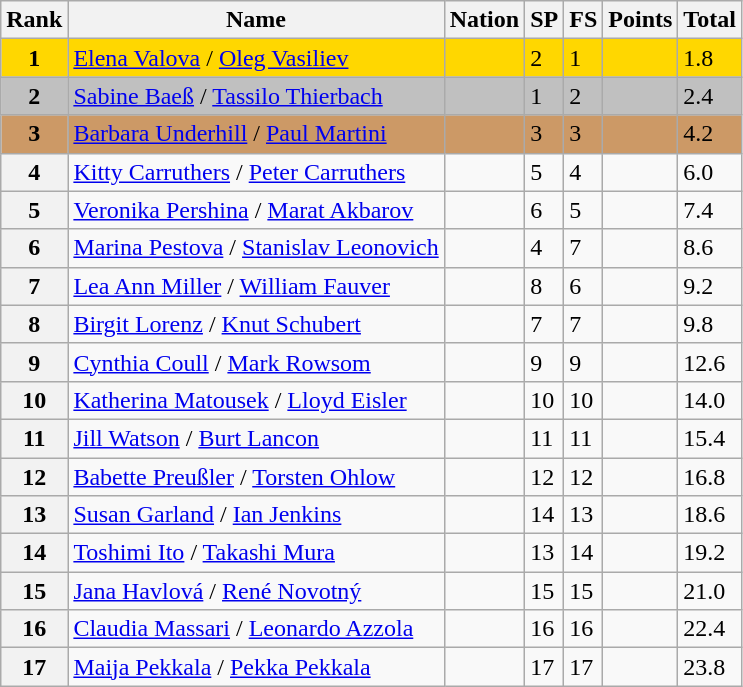<table class="wikitable">
<tr>
<th>Rank</th>
<th>Name</th>
<th>Nation</th>
<th>SP</th>
<th>FS</th>
<th>Points</th>
<th>Total</th>
</tr>
<tr bgcolor=gold>
<td align=center><strong>1</strong></td>
<td><a href='#'>Elena Valova</a> / <a href='#'>Oleg Vasiliev</a></td>
<td></td>
<td>2</td>
<td>1</td>
<td></td>
<td>1.8</td>
</tr>
<tr bgcolor=silver>
<td align=center><strong>2</strong></td>
<td><a href='#'>Sabine Baeß</a> / <a href='#'>Tassilo Thierbach</a></td>
<td></td>
<td>1</td>
<td>2</td>
<td></td>
<td>2.4</td>
</tr>
<tr bgcolor=cc9966>
<td align=center><strong>3</strong></td>
<td><a href='#'>Barbara Underhill</a> / <a href='#'>Paul Martini</a></td>
<td></td>
<td>3</td>
<td>3</td>
<td></td>
<td>4.2</td>
</tr>
<tr>
<th>4</th>
<td><a href='#'>Kitty Carruthers</a> / <a href='#'>Peter Carruthers</a></td>
<td></td>
<td>5</td>
<td>4</td>
<td></td>
<td>6.0</td>
</tr>
<tr>
<th>5</th>
<td><a href='#'>Veronika Pershina</a> / <a href='#'>Marat Akbarov</a></td>
<td></td>
<td>6</td>
<td>5</td>
<td></td>
<td>7.4</td>
</tr>
<tr>
<th>6</th>
<td><a href='#'>Marina Pestova</a> / <a href='#'>Stanislav Leonovich</a></td>
<td></td>
<td>4</td>
<td>7</td>
<td></td>
<td>8.6</td>
</tr>
<tr>
<th>7</th>
<td><a href='#'>Lea Ann Miller</a> / <a href='#'>William Fauver</a></td>
<td></td>
<td>8</td>
<td>6</td>
<td></td>
<td>9.2</td>
</tr>
<tr>
<th>8</th>
<td><a href='#'>Birgit Lorenz</a> / <a href='#'>Knut Schubert</a></td>
<td></td>
<td>7</td>
<td>7</td>
<td></td>
<td>9.8</td>
</tr>
<tr>
<th>9</th>
<td><a href='#'>Cynthia Coull</a> / <a href='#'>Mark Rowsom</a></td>
<td></td>
<td>9</td>
<td>9</td>
<td></td>
<td>12.6</td>
</tr>
<tr>
<th>10</th>
<td><a href='#'>Katherina Matousek</a> / <a href='#'>Lloyd Eisler</a></td>
<td></td>
<td>10</td>
<td>10</td>
<td></td>
<td>14.0</td>
</tr>
<tr>
<th>11</th>
<td><a href='#'>Jill Watson</a> / <a href='#'>Burt Lancon</a></td>
<td></td>
<td>11</td>
<td>11</td>
<td></td>
<td>15.4</td>
</tr>
<tr>
<th>12</th>
<td><a href='#'>Babette Preußler</a> / <a href='#'>Torsten Ohlow</a></td>
<td></td>
<td>12</td>
<td>12</td>
<td></td>
<td>16.8</td>
</tr>
<tr>
<th>13</th>
<td><a href='#'>Susan Garland</a> / <a href='#'>Ian Jenkins</a></td>
<td></td>
<td>14</td>
<td>13</td>
<td></td>
<td>18.6</td>
</tr>
<tr>
<th>14</th>
<td><a href='#'>Toshimi Ito</a> / <a href='#'>Takashi Mura</a></td>
<td></td>
<td>13</td>
<td>14</td>
<td></td>
<td>19.2</td>
</tr>
<tr>
<th>15</th>
<td><a href='#'>Jana Havlová</a> / <a href='#'>René Novotný</a></td>
<td></td>
<td>15</td>
<td>15</td>
<td></td>
<td>21.0</td>
</tr>
<tr>
<th>16</th>
<td><a href='#'>Claudia Massari</a> / <a href='#'>Leonardo Azzola</a></td>
<td></td>
<td>16</td>
<td>16</td>
<td></td>
<td>22.4</td>
</tr>
<tr>
<th>17</th>
<td><a href='#'>Maija Pekkala</a> / <a href='#'>Pekka Pekkala</a></td>
<td></td>
<td>17</td>
<td>17</td>
<td></td>
<td>23.8</td>
</tr>
</table>
